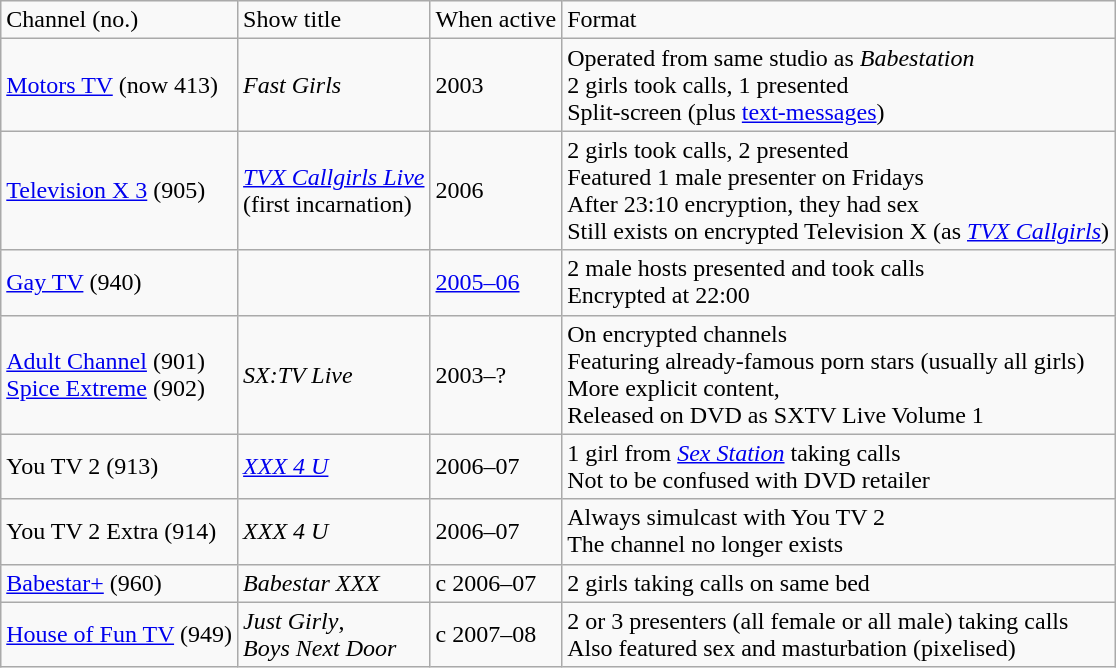<table class="wikitable">
<tr>
<td>Channel (no.)</td>
<td>Show title</td>
<td>When active</td>
<td>Format</td>
</tr>
<tr>
<td><a href='#'>Motors TV</a> (now 413)</td>
<td><em>Fast Girls</em></td>
<td>2003</td>
<td>Operated from same studio as <em>Babestation</em> <br> 2 girls took calls, 1 presented <br> Split-screen (plus <a href='#'>text-messages</a>)</td>
</tr>
<tr>
<td><a href='#'>Television X 3</a> (905)</td>
<td><em><a href='#'>TVX Callgirls Live</a></em> <br> (first incarnation)</td>
<td>2006</td>
<td>2 girls took calls, 2 presented <br> Featured 1 male presenter on Fridays <br> After 23:10 encryption, they had sex <br> Still exists on encrypted Television X (as <em><a href='#'>TVX Callgirls</a></em>)</td>
</tr>
<tr>
<td><a href='#'>Gay TV</a> (940)</td>
<td></td>
<td><a href='#'>2005–06</a></td>
<td>2 male hosts presented and took calls <br> Encrypted at 22:00</td>
</tr>
<tr>
<td><a href='#'>Adult Channel</a> (901) <br> <a href='#'>Spice Extreme</a> (902)</td>
<td><em>SX:TV Live</em></td>
<td>2003–?</td>
<td>On encrypted channels <br> Featuring already-famous porn stars (usually all girls) <br> More explicit content,  <br> Released on DVD as SXTV Live Volume 1 <br> </td>
</tr>
<tr>
<td>You TV 2 (913)</td>
<td><em><a href='#'>XXX 4 U</a></em></td>
<td>2006–07</td>
<td>1 girl from <em><a href='#'>Sex Station</a></em> taking calls <br> Not to be confused with DVD retailer </td>
</tr>
<tr>
<td>You TV 2 Extra (914)</td>
<td><em>XXX 4 U</em></td>
<td>2006–07</td>
<td>Always simulcast with You TV 2 <br> The channel no longer exists</td>
</tr>
<tr>
<td><a href='#'>Babestar+</a> (960)</td>
<td><em>Babestar XXX</em></td>
<td>c 2006–07</td>
<td>2 girls taking calls on same bed</td>
</tr>
<tr>
<td><a href='#'>House of Fun TV</a> (949)</td>
<td><em>Just Girly</em>, <br> <em>Boys Next Door</em></td>
<td>c 2007–08</td>
<td>2 or 3 presenters (all female or all male) taking calls <br> Also featured sex and masturbation (pixelised)</td>
</tr>
</table>
